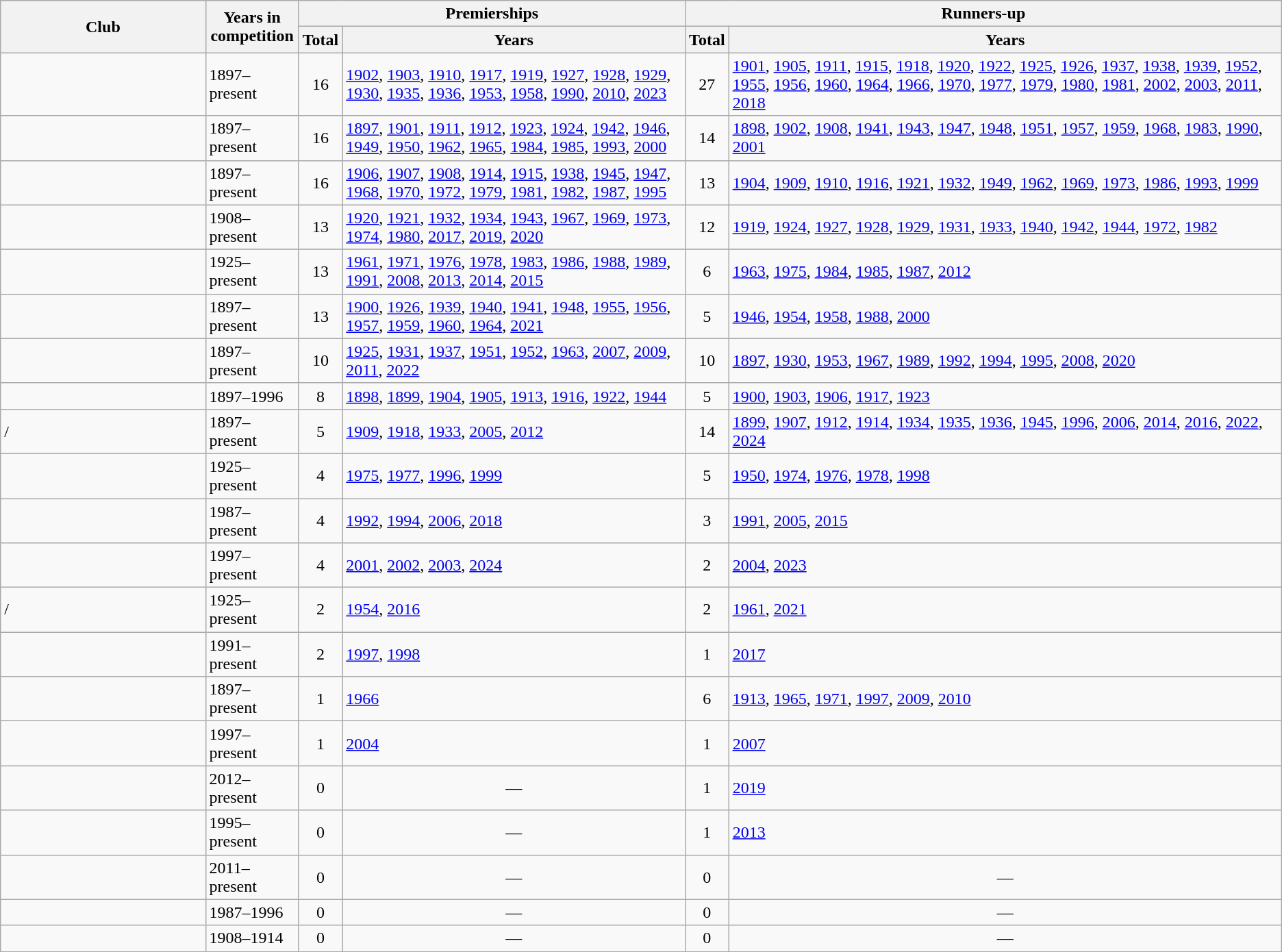<table class="wikitable sortable">
<tr>
<th rowspan=2 width=16%>Club</th>
<th rowspan=2>Years in<br>competition</th>
<th colspan=2>Premierships</th>
<th colspan=2>Runners-up</th>
</tr>
<tr>
<th>Total</th>
<th class=unsortable>Years</th>
<th>Total</th>
<th class=unsortable>Years</th>
</tr>
<tr>
<td></td>
<td>1897–present</td>
<td align=center>16</td>
<td><a href='#'>1902</a>, <a href='#'>1903</a>, <a href='#'>1910</a>, <a href='#'>1917</a>, <a href='#'>1919</a>, <a href='#'>1927</a>, <a href='#'>1928</a>, <a href='#'>1929</a>, <a href='#'>1930</a>, <a href='#'>1935</a>, <a href='#'>1936</a>, <a href='#'>1953</a>, <a href='#'>1958</a>, <a href='#'>1990</a>, <a href='#'>2010</a>, <a href='#'>2023</a></td>
<td align=center>27</td>
<td><a href='#'>1901</a>, <a href='#'>1905</a>, <a href='#'>1911</a>, <a href='#'>1915</a>, <a href='#'>1918</a>, <a href='#'>1920</a>, <a href='#'>1922</a>, <a href='#'>1925</a>, <a href='#'>1926</a>, <a href='#'>1937</a>, <a href='#'>1938</a>, <a href='#'>1939</a>, <a href='#'>1952</a>, <a href='#'>1955</a>, <a href='#'>1956</a>, <a href='#'>1960</a>, <a href='#'>1964</a>, <a href='#'>1966</a>, <a href='#'>1970</a>, <a href='#'>1977</a>, <a href='#'>1979</a>, <a href='#'>1980</a>, <a href='#'>1981</a>, <a href='#'>2002</a>, <a href='#'>2003</a>, <a href='#'>2011</a>, <a href='#'>2018</a></td>
</tr>
<tr>
<td></td>
<td>1897–present</td>
<td align=center>16</td>
<td><a href='#'>1897</a>, <a href='#'>1901</a>, <a href='#'>1911</a>, <a href='#'>1912</a>, <a href='#'>1923</a>, <a href='#'>1924</a>, <a href='#'>1942</a>, <a href='#'>1946</a>, <a href='#'>1949</a>, <a href='#'>1950</a>, <a href='#'>1962</a>, <a href='#'>1965</a>, <a href='#'>1984</a>, <a href='#'>1985</a>, <a href='#'>1993</a>, <a href='#'>2000</a></td>
<td align=center>14</td>
<td><a href='#'>1898</a>, <a href='#'>1902</a>, <a href='#'>1908</a>, <a href='#'>1941</a>, <a href='#'>1943</a>, <a href='#'>1947</a>, <a href='#'>1948</a>, <a href='#'>1951</a>, <a href='#'>1957</a>, <a href='#'>1959</a>, <a href='#'>1968</a>, <a href='#'>1983</a>, <a href='#'>1990</a>, <a href='#'>2001</a></td>
</tr>
<tr>
<td></td>
<td>1897–present</td>
<td align=center>16</td>
<td><a href='#'>1906</a>, <a href='#'>1907</a>, <a href='#'>1908</a>, <a href='#'>1914</a>, <a href='#'>1915</a>, <a href='#'>1938</a>, <a href='#'>1945</a>, <a href='#'>1947</a>, <a href='#'>1968</a>, <a href='#'>1970</a>, <a href='#'>1972</a>, <a href='#'>1979</a>, <a href='#'>1981</a>, <a href='#'>1982</a>, <a href='#'>1987</a>, <a href='#'>1995</a></td>
<td align=center>13</td>
<td><a href='#'>1904</a>, <a href='#'>1909</a>, <a href='#'>1910</a>, <a href='#'>1916</a>, <a href='#'>1921</a>, <a href='#'>1932</a>, <a href='#'>1949</a>, <a href='#'>1962</a>, <a href='#'>1969</a>, <a href='#'>1973</a>, <a href='#'>1986</a>, <a href='#'>1993</a>, <a href='#'>1999</a></td>
</tr>
<tr>
<td></td>
<td>1908–present</td>
<td align="center">13</td>
<td><a href='#'>1920</a>, <a href='#'>1921</a>, <a href='#'>1932</a>, <a href='#'>1934</a>, <a href='#'>1943</a>, <a href='#'>1967</a>, <a href='#'>1969</a>, <a href='#'>1973</a>, <a href='#'>1974</a>, <a href='#'>1980</a>, <a href='#'>2017</a>, <a href='#'>2019</a>, <a href='#'>2020</a></td>
<td align="center">12</td>
<td><a href='#'>1919</a>, <a href='#'>1924</a>, <a href='#'>1927</a>, <a href='#'>1928</a>, <a href='#'>1929</a>, <a href='#'>1931</a>, <a href='#'>1933</a>, <a href='#'>1940</a>, <a href='#'>1942</a>, <a href='#'>1944</a>, <a href='#'>1972</a>, <a href='#'>1982</a></td>
</tr>
<tr>
</tr>
<tr>
<td></td>
<td>1925–present</td>
<td align=center>13</td>
<td><a href='#'>1961</a>, <a href='#'>1971</a>, <a href='#'>1976</a>, <a href='#'>1978</a>, <a href='#'>1983</a>, <a href='#'>1986</a>, <a href='#'>1988</a>, <a href='#'>1989</a>, <a href='#'>1991</a>, <a href='#'>2008</a>, <a href='#'>2013</a>, <a href='#'>2014</a>, <a href='#'>2015</a></td>
<td align=center>6</td>
<td><a href='#'>1963</a>, <a href='#'>1975</a>, <a href='#'>1984</a>, <a href='#'>1985</a>, <a href='#'>1987</a>, <a href='#'>2012</a></td>
</tr>
<tr>
<td></td>
<td>1897–present</td>
<td align="center">13</td>
<td><a href='#'>1900</a>, <a href='#'>1926</a>, <a href='#'>1939</a>, <a href='#'>1940</a>, <a href='#'>1941</a>, <a href='#'>1948</a>, <a href='#'>1955</a>, <a href='#'>1956</a>, <a href='#'>1957</a>, <a href='#'>1959</a>, <a href='#'>1960</a>, <a href='#'>1964</a>, <a href='#'>2021</a></td>
<td align="center">5</td>
<td><a href='#'>1946</a>, <a href='#'>1954</a>, <a href='#'>1958</a>, <a href='#'>1988</a>, <a href='#'>2000</a></td>
</tr>
<tr>
<td></td>
<td>1897–present</td>
<td align=center>10</td>
<td><a href='#'>1925</a>, <a href='#'>1931</a>, <a href='#'>1937</a>, <a href='#'>1951</a>, <a href='#'>1952</a>, <a href='#'>1963</a>, <a href='#'>2007</a>, <a href='#'>2009</a>, <a href='#'>2011</a>, <a href='#'>2022</a></td>
<td align=center>10</td>
<td><a href='#'>1897</a>, <a href='#'>1930</a>, <a href='#'>1953</a>, <a href='#'>1967</a>, <a href='#'>1989</a>, <a href='#'>1992</a>, <a href='#'>1994</a>, <a href='#'>1995</a>, <a href='#'>2008</a>, <a href='#'>2020</a></td>
</tr>
<tr>
<td></td>
<td>1897–1996</td>
<td align=center>8</td>
<td><a href='#'>1898</a>, <a href='#'>1899</a>, <a href='#'>1904</a>, <a href='#'>1905</a>, <a href='#'>1913</a>, <a href='#'>1916</a>, <a href='#'>1922</a>, <a href='#'>1944</a></td>
<td align="center">5</td>
<td><a href='#'>1900</a>, <a href='#'>1903</a>, <a href='#'>1906</a>, <a href='#'>1917</a>, <a href='#'>1923</a></td>
</tr>
<tr>
<td> / </td>
<td>1897–present</td>
<td align=center>5</td>
<td><a href='#'>1909</a>, <a href='#'>1918</a>, <a href='#'>1933</a>, <a href='#'>2005</a>, <a href='#'>2012</a></td>
<td align=center>14</td>
<td><a href='#'>1899</a>, <a href='#'>1907</a>, <a href='#'>1912</a>, <a href='#'>1914</a>, <a href='#'>1934</a>, <a href='#'>1935</a>, <a href='#'>1936</a>, <a href='#'>1945</a>, <a href='#'>1996</a>, <a href='#'>2006</a>, <a href='#'>2014</a>, <a href='#'>2016</a>, <a href='#'>2022</a>, <a href='#'>2024</a></td>
</tr>
<tr>
<td></td>
<td>1925–present</td>
<td align=center>4</td>
<td><a href='#'>1975</a>, <a href='#'>1977</a>, <a href='#'>1996</a>, <a href='#'>1999</a></td>
<td align=center>5</td>
<td><a href='#'>1950</a>, <a href='#'>1974</a>, <a href='#'>1976</a>, <a href='#'>1978</a>, <a href='#'>1998</a></td>
</tr>
<tr>
<td></td>
<td>1987–present</td>
<td align=center>4</td>
<td><a href='#'>1992</a>, <a href='#'>1994</a>, <a href='#'>2006</a>, <a href='#'>2018</a></td>
<td align=center>3</td>
<td><a href='#'>1991</a>, <a href='#'>2005</a>, <a href='#'>2015</a></td>
</tr>
<tr>
<td></td>
<td>1997–present</td>
<td align=center>4</td>
<td><a href='#'>2001</a>, <a href='#'>2002</a>, <a href='#'>2003</a>, <a href='#'>2024</a></td>
<td align=center>2</td>
<td><a href='#'>2004</a>, <a href='#'>2023</a></td>
</tr>
<tr>
<td> / </td>
<td>1925–present</td>
<td align=center>2</td>
<td><a href='#'>1954</a>, <a href='#'>2016</a></td>
<td align=center>2</td>
<td><a href='#'>1961</a>, <a href='#'>2021</a></td>
</tr>
<tr>
<td></td>
<td>1991–present</td>
<td align=center>2</td>
<td><a href='#'>1997</a>, <a href='#'>1998</a></td>
<td align=center>1</td>
<td><a href='#'>2017</a></td>
</tr>
<tr>
<td></td>
<td>1897–present</td>
<td align=center>1</td>
<td><a href='#'>1966</a></td>
<td align=center>6</td>
<td><a href='#'>1913</a>, <a href='#'>1965</a>, <a href='#'>1971</a>, <a href='#'>1997</a>, <a href='#'>2009</a>, <a href='#'>2010</a></td>
</tr>
<tr>
<td></td>
<td>1997–present</td>
<td align=center>1</td>
<td><a href='#'>2004</a></td>
<td align=center>1</td>
<td><a href='#'>2007</a></td>
</tr>
<tr>
<td></td>
<td>2012–present</td>
<td align="center">0</td>
<td align="center">—</td>
<td align="center">1</td>
<td><a href='#'>2019</a></td>
</tr>
<tr>
<td></td>
<td>1995–present</td>
<td align=center>0</td>
<td align=center>—</td>
<td align=center>1</td>
<td><a href='#'>2013</a></td>
</tr>
<tr>
<td></td>
<td>2011–present</td>
<td align=center>0</td>
<td align=center>—</td>
<td align=center>0</td>
<td align=center>—</td>
</tr>
<tr>
<td></td>
<td>1987–1996</td>
<td align="center">0</td>
<td align="center">—</td>
<td align="center">0</td>
<td align="center">—</td>
</tr>
<tr>
<td></td>
<td>1908–1914</td>
<td align="center">0</td>
<td align="center">—</td>
<td align="center">0</td>
<td align="center">—</td>
</tr>
</table>
